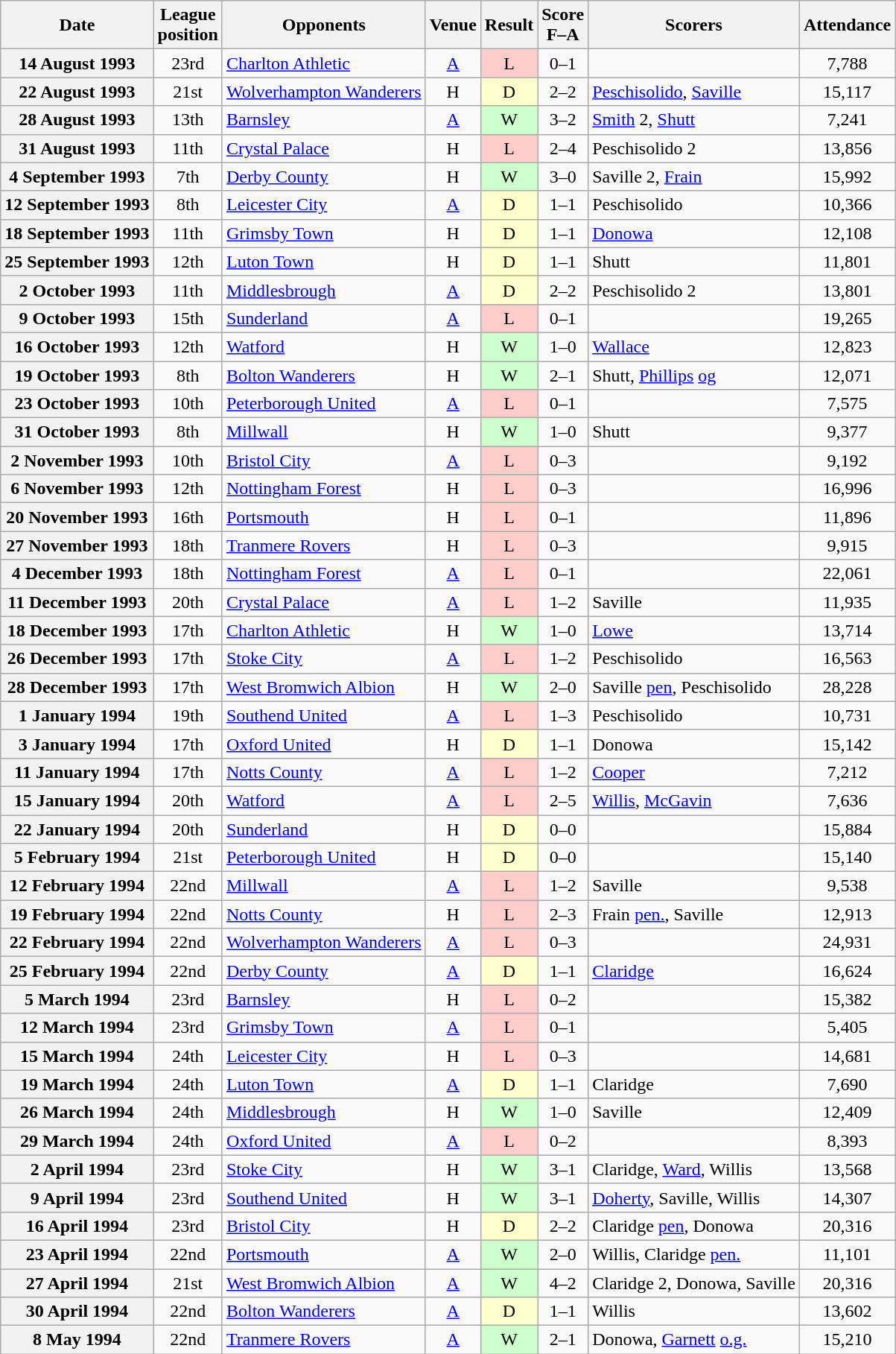<table class="wikitable plainrowheaders" style="text-align:center">
<tr>
<th scope="col">Date</th>
<th scope="col">League<br>position</th>
<th scope="col">Opponents</th>
<th scope="col">Venue</th>
<th scope="col">Result</th>
<th scope="col">Score<br>F–A</th>
<th scope="col">Scorers</th>
<th scope="col">Attendance</th>
</tr>
<tr>
<th scope="row">14 August 1993</th>
<td>23rd</td>
<td align="left"><a href='#'>Charlton Athletic</a></td>
<td><a href='#'>A</a></td>
<td style="background:#fcc;">L</td>
<td>0–1</td>
<td></td>
<td>7,788</td>
</tr>
<tr>
<th scope="row">22 August 1993</th>
<td>21st</td>
<td align="left"><a href='#'>Wolverhampton Wanderers</a></td>
<td>H</td>
<td style="background:#ffc;">D</td>
<td>2–2</td>
<td align="left"><a href='#'>Peschisolido</a>, <a href='#'>Saville</a></td>
<td>15,117</td>
</tr>
<tr>
<th scope="row">28 August 1993</th>
<td>13th</td>
<td align="left"><a href='#'>Barnsley</a></td>
<td><a href='#'>A</a></td>
<td style="background:#cfc;">W</td>
<td>3–2</td>
<td align="left"><a href='#'>Smith</a> 2, <a href='#'>Shutt</a></td>
<td>7,241</td>
</tr>
<tr>
<th scope="row">31 August 1993</th>
<td>11th</td>
<td align="left"><a href='#'>Crystal Palace</a></td>
<td>H</td>
<td style="background:#fcc;">L</td>
<td>2–4</td>
<td align="left">Peschisolido 2</td>
<td>13,856</td>
</tr>
<tr>
<th scope="row">4 September 1993</th>
<td>7th</td>
<td align="left"><a href='#'>Derby County</a></td>
<td>H</td>
<td style="background:#cfc;">W</td>
<td>3–0</td>
<td align="left">Saville 2, <a href='#'>Frain</a></td>
<td>15,992</td>
</tr>
<tr>
<th scope="row">12 September 1993</th>
<td>8th</td>
<td align="left"><a href='#'>Leicester City</a></td>
<td><a href='#'>A</a></td>
<td style="background:#ffc;">D</td>
<td>1–1</td>
<td align="left">Peschisolido</td>
<td>10,366</td>
</tr>
<tr>
<th scope="row">18 September 1993</th>
<td>11th</td>
<td align="left"><a href='#'>Grimsby Town</a></td>
<td>H</td>
<td style="background:#ffc;">D</td>
<td>1–1</td>
<td align="left"><a href='#'>Donowa</a></td>
<td>12,108</td>
</tr>
<tr>
<th scope="row">25 September 1993</th>
<td>12th</td>
<td align="left"><a href='#'>Luton Town</a></td>
<td>H</td>
<td style="background:#ffc;">D</td>
<td>1–1</td>
<td align="left">Shutt</td>
<td>11,801</td>
</tr>
<tr>
<th scope="row">2 October 1993</th>
<td>11th</td>
<td align="left"><a href='#'>Middlesbrough</a></td>
<td><a href='#'>A</a></td>
<td style="background:#ffc;">D</td>
<td>2–2</td>
<td align="left">Peschisolido 2</td>
<td>13,801</td>
</tr>
<tr>
<th scope="row">9 October 1993</th>
<td>15th</td>
<td align="left"><a href='#'>Sunderland</a></td>
<td><a href='#'>A</a></td>
<td style="background:#fcc;">L</td>
<td>0–1</td>
<td></td>
<td>19,265</td>
</tr>
<tr>
<th scope="row">16 October 1993</th>
<td>12th</td>
<td align="left"><a href='#'>Watford</a></td>
<td>H</td>
<td style="background:#cfc;">W</td>
<td>1–0</td>
<td align="left"><a href='#'>Wallace</a></td>
<td>12,823</td>
</tr>
<tr>
<th scope="row">19 October 1993</th>
<td>8th</td>
<td align="left"><a href='#'>Bolton Wanderers</a></td>
<td>H</td>
<td style="background:#cfc;">W</td>
<td>2–1</td>
<td align="left">Shutt, <a href='#'>Phillips</a> <a href='#'>og</a></td>
<td>12,071</td>
</tr>
<tr>
<th scope="row">23 October 1993</th>
<td>10th</td>
<td align="left"><a href='#'>Peterborough United</a></td>
<td><a href='#'>A</a></td>
<td style="background:#fcc;">L</td>
<td>0–1</td>
<td></td>
<td>7,575</td>
</tr>
<tr>
<th scope="row">31 October 1993</th>
<td>8th</td>
<td align="left"><a href='#'>Millwall</a></td>
<td>H</td>
<td style="background:#cfc;">W</td>
<td>1–0</td>
<td align="left">Shutt</td>
<td>9,377</td>
</tr>
<tr>
<th scope="row">2 November 1993</th>
<td>10th</td>
<td align="left"><a href='#'>Bristol City</a></td>
<td><a href='#'>A</a></td>
<td style="background:#fcc;">L</td>
<td>0–3</td>
<td></td>
<td>9,192</td>
</tr>
<tr>
<th scope="row">6 November 1993</th>
<td>12th</td>
<td align="left"><a href='#'>Nottingham Forest</a></td>
<td>H</td>
<td style="background:#fcc;">L</td>
<td>0–3</td>
<td></td>
<td>16,996</td>
</tr>
<tr>
<th scope="row">20 November 1993</th>
<td>16th</td>
<td align="left"><a href='#'>Portsmouth</a></td>
<td>H</td>
<td style="background:#fcc;">L</td>
<td>0–1</td>
<td></td>
<td>11,896</td>
</tr>
<tr>
<th scope="row">27 November 1993</th>
<td>18th</td>
<td align="left"><a href='#'>Tranmere Rovers</a></td>
<td>H</td>
<td style="background:#fcc;">L</td>
<td>0–3</td>
<td></td>
<td>9,915</td>
</tr>
<tr>
<th scope="row">4 December 1993</th>
<td>18th</td>
<td align="left"><a href='#'>Nottingham Forest</a></td>
<td><a href='#'>A</a></td>
<td style="background:#fcc;">L</td>
<td>0–1</td>
<td></td>
<td>22,061</td>
</tr>
<tr>
<th scope="row">11 December 1993</th>
<td>20th</td>
<td align="left"><a href='#'>Crystal Palace</a></td>
<td><a href='#'>A</a></td>
<td style="background:#fcc;">L</td>
<td>1–2</td>
<td align="left">Saville</td>
<td>11,935</td>
</tr>
<tr>
<th scope="row">18 December 1993</th>
<td>17th</td>
<td align="left"><a href='#'>Charlton Athletic</a></td>
<td>H</td>
<td style="background:#cfc;">W</td>
<td>1–0</td>
<td align="left"><a href='#'>Lowe</a></td>
<td>13,714</td>
</tr>
<tr>
<th scope="row">26 December 1993</th>
<td>17th</td>
<td align="left"><a href='#'>Stoke City</a></td>
<td><a href='#'>A</a></td>
<td style="background:#fcc;">L</td>
<td>1–2</td>
<td align="left">Peschisolido</td>
<td>16,563</td>
</tr>
<tr>
<th scope="row">28 December 1993</th>
<td>17th</td>
<td align="left"><a href='#'>West Bromwich Albion</a></td>
<td>H</td>
<td style="background:#cfc;">W</td>
<td>2–0</td>
<td align="left">Saville <a href='#'>pen</a>, Peschisolido</td>
<td>28,228</td>
</tr>
<tr>
<th scope="row">1 January 1994</th>
<td>19th</td>
<td align="left"><a href='#'>Southend United</a></td>
<td><a href='#'>A</a></td>
<td style="background:#fcc;">L</td>
<td>1–3</td>
<td align="left">Peschisolido</td>
<td>10,731</td>
</tr>
<tr>
<th scope="row">3 January 1994</th>
<td>17th</td>
<td align="left"><a href='#'>Oxford United</a></td>
<td>H</td>
<td style="background:#ffc;">D</td>
<td>1–1</td>
<td align="left">Donowa</td>
<td>15,142</td>
</tr>
<tr>
<th scope="row">11 January 1994</th>
<td>17th</td>
<td align="left"><a href='#'>Notts County</a></td>
<td><a href='#'>A</a></td>
<td style="background:#fcc;">L</td>
<td>1–2</td>
<td align="left"><a href='#'>Cooper</a></td>
<td>7,212</td>
</tr>
<tr>
<th scope="row">15 January 1994</th>
<td>20th</td>
<td align="left"><a href='#'>Watford</a></td>
<td><a href='#'>A</a></td>
<td style="background:#fcc;">L</td>
<td>2–5</td>
<td align="left"><a href='#'>Willis</a>, <a href='#'>McGavin</a></td>
<td>7,636</td>
</tr>
<tr>
<th scope="row">22 January 1994</th>
<td>20th</td>
<td align="left"><a href='#'>Sunderland</a></td>
<td>H</td>
<td style="background:#ffc;">D</td>
<td>0–0</td>
<td></td>
<td>15,884</td>
</tr>
<tr>
<th scope="row">5 February 1994</th>
<td>21st</td>
<td align="left"><a href='#'>Peterborough United</a></td>
<td>H</td>
<td style="background:#ffc;">D</td>
<td>0–0</td>
<td></td>
<td>15,140</td>
</tr>
<tr>
<th scope="row">12 February 1994</th>
<td>22nd</td>
<td align="left"><a href='#'>Millwall</a></td>
<td><a href='#'>A</a></td>
<td style="background:#fcc;">L</td>
<td>1–2</td>
<td align="left">Saville</td>
<td>9,538</td>
</tr>
<tr>
<th scope="row">19 February 1994</th>
<td>22nd</td>
<td align="left"><a href='#'>Notts County</a></td>
<td>H</td>
<td style="background:#fcc;">L</td>
<td>2–3</td>
<td align="left">Frain <a href='#'>pen.</a>, Saville</td>
<td>12,913</td>
</tr>
<tr>
<th scope="row">22 February 1994</th>
<td>22nd</td>
<td align="left"><a href='#'>Wolverhampton Wanderers</a></td>
<td><a href='#'>A</a></td>
<td style="background:#fcc;">L</td>
<td>0–3</td>
<td></td>
<td>24,931</td>
</tr>
<tr>
<th scope="row">25 February 1994</th>
<td>22nd</td>
<td align="left"><a href='#'>Derby County</a></td>
<td><a href='#'>A</a></td>
<td style="background:#ffc;">D</td>
<td>1–1</td>
<td align="left"><a href='#'>Claridge</a></td>
<td>16,624</td>
</tr>
<tr>
<th scope="row">5 March 1994</th>
<td>23rd</td>
<td align="left"><a href='#'>Barnsley</a></td>
<td>H</td>
<td style="background:#fcc;">L</td>
<td>0–2</td>
<td></td>
<td>15,382</td>
</tr>
<tr>
<th scope="row">12 March 1994</th>
<td>23rd</td>
<td align="left"><a href='#'>Grimsby Town</a></td>
<td><a href='#'>A</a></td>
<td style="background:#fcc;">L</td>
<td>0–1</td>
<td></td>
<td>5,405</td>
</tr>
<tr>
<th scope="row">15 March 1994</th>
<td>24th</td>
<td align="left"><a href='#'>Leicester City</a></td>
<td>H</td>
<td style="background:#fcc;">L</td>
<td>0–3</td>
<td></td>
<td>14,681</td>
</tr>
<tr>
<th scope="row">19 March 1994</th>
<td>24th</td>
<td align="left"><a href='#'>Luton Town</a></td>
<td><a href='#'>A</a></td>
<td style="background:#ffc;">D</td>
<td>1–1</td>
<td align="left">Claridge</td>
<td>7,690</td>
</tr>
<tr>
<th scope="row">26 March 1994</th>
<td>24th</td>
<td align="left"><a href='#'>Middlesbrough</a></td>
<td>H</td>
<td style="background:#cfc;">W</td>
<td>1–0</td>
<td align="left">Saville</td>
<td>12,409</td>
</tr>
<tr>
<th scope="row">29 March 1994</th>
<td>24th</td>
<td align="left"><a href='#'>Oxford United</a></td>
<td><a href='#'>A</a></td>
<td style="background:#fcc;">L</td>
<td>0–2</td>
<td></td>
<td>8,393</td>
</tr>
<tr>
<th scope="row">2 April 1994</th>
<td>23rd</td>
<td align="left"><a href='#'>Stoke City</a></td>
<td>H</td>
<td style="background:#cfc;">W</td>
<td>3–1</td>
<td align="left">Claridge, <a href='#'>Ward</a>, Willis</td>
<td>13,568</td>
</tr>
<tr>
<th scope="row">9 April 1994</th>
<td>23rd</td>
<td align="left"><a href='#'>Southend United</a></td>
<td>H</td>
<td style="background:#cfc;">W</td>
<td>3–1</td>
<td align="left"><a href='#'>Doherty</a>, Saville, Willis</td>
<td>14,307</td>
</tr>
<tr>
<th scope="row">16 April 1994</th>
<td>23rd</td>
<td align="left"><a href='#'>Bristol City</a></td>
<td>H</td>
<td style="background:#ffc;">D</td>
<td>2–2</td>
<td align="left">Claridge <a href='#'>pen</a>, Donowa</td>
<td>20,316</td>
</tr>
<tr>
<th scope="row">23 April 1994</th>
<td>22nd</td>
<td align="left"><a href='#'>Portsmouth</a></td>
<td><a href='#'>A</a></td>
<td style="background:#cfc;">W</td>
<td>2–0</td>
<td align="left">Willis, Claridge <a href='#'>pen.</a></td>
<td>11,101</td>
</tr>
<tr>
<th scope="row">27 April 1994</th>
<td>21st</td>
<td align="left"><a href='#'>West Bromwich Albion</a></td>
<td><a href='#'>A</a></td>
<td style="background:#cfc;">W</td>
<td>4–2</td>
<td align="left">Claridge 2, Donowa, Saville</td>
<td>20,316</td>
</tr>
<tr>
<th scope="row">30 April 1994</th>
<td>22nd</td>
<td align="left"><a href='#'>Bolton Wanderers</a></td>
<td><a href='#'>A</a></td>
<td style="background:#ffc;">D</td>
<td>1–1</td>
<td align="left">Willis</td>
<td>13,602</td>
</tr>
<tr>
<th scope="row">8 May 1994</th>
<td>22nd</td>
<td align="left"><a href='#'>Tranmere Rovers</a></td>
<td><a href='#'>A</a></td>
<td style="background:#cfc;">W</td>
<td>2–1</td>
<td align="left">Donowa, <a href='#'>Garnett</a> <a href='#'>o.g.</a></td>
<td>15,210</td>
</tr>
</table>
